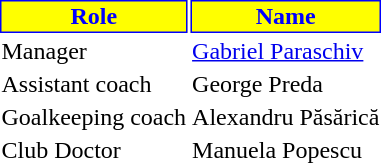<table class="toccolours">
<tr>
<th style="background:#FFFF00;color:#0000FF;border:1px solid #0000FF;">Role</th>
<th style="background:#FFFF00;color:#0000FF;border:1px solid #0000FF;">Name</th>
</tr>
<tr>
<td>Manager</td>
<td> <a href='#'>Gabriel Paraschiv</a></td>
</tr>
<tr>
<td>Assistant coach</td>
<td> George Preda</td>
</tr>
<tr>
<td>Goalkeeping coach</td>
<td> Alexandru Păsărică</td>
</tr>
<tr>
<td>Club Doctor</td>
<td> Manuela Popescu</td>
</tr>
</table>
